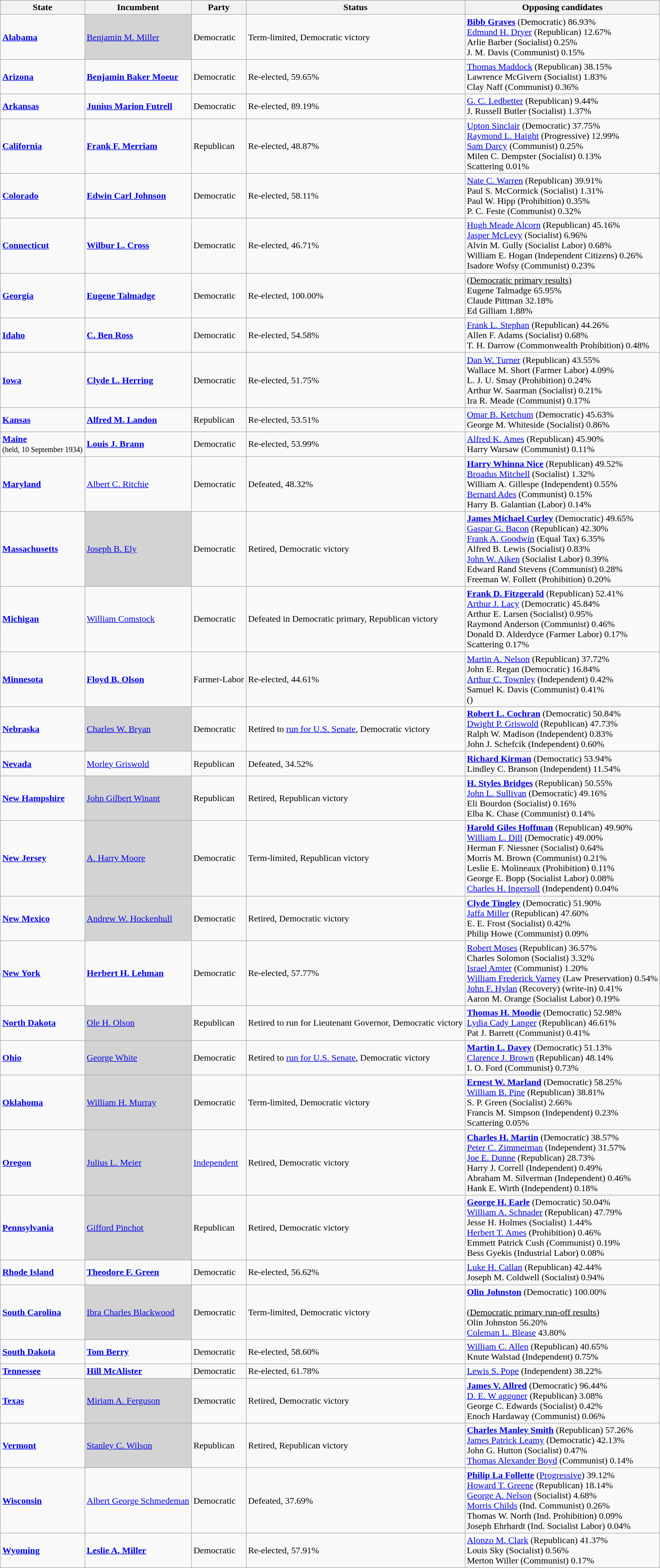<table class="wikitable">
<tr>
<th>State</th>
<th>Incumbent</th>
<th>Party</th>
<th>Status</th>
<th>Opposing candidates</th>
</tr>
<tr>
<td><strong><a href='#'>Alabama</a></strong></td>
<td bgcolor="lightgrey"><a href='#'>Benjamin M. Miller</a></td>
<td>Democratic</td>
<td>Term-limited, Democratic victory</td>
<td><strong><a href='#'>Bibb Graves</a></strong> (Democratic) 86.93%<br><a href='#'>Edmund H. Dryer</a> (Republican) 12.67%<br>Arlie Barber (Socialist) 0.25%<br>J. M. Davis (Communist) 0.15%<br></td>
</tr>
<tr>
<td><strong><a href='#'>Arizona</a></strong></td>
<td><strong><a href='#'>Benjamin Baker Moeur</a></strong></td>
<td>Democratic</td>
<td>Re-elected, 59.65%</td>
<td><a href='#'>Thomas Maddock</a> (Republican) 38.15%<br>Lawrence McGivern (Socialist) 1.83%<br>Clay Naff (Communist) 0.36%<br></td>
</tr>
<tr>
<td><strong><a href='#'>Arkansas</a></strong></td>
<td><strong><a href='#'>Junius Marion Futrell</a></strong></td>
<td>Democratic</td>
<td>Re-elected, 89.19%</td>
<td><a href='#'>G. C. Ledbetter</a> (Republican) 9.44%<br>J. Russell Butler (Socialist) 1.37%<br></td>
</tr>
<tr>
<td><strong><a href='#'>California</a></strong></td>
<td><strong><a href='#'>Frank F. Merriam</a></strong></td>
<td>Republican</td>
<td>Re-elected, 48.87%</td>
<td><a href='#'>Upton Sinclair</a> (Democratic) 37.75%<br><a href='#'>Raymond L. Haight</a> (Progressive) 12.99%<br><a href='#'>Sam Darcy</a> (Communist) 0.25%<br>Milen C. Dempster (Socialist) 0.13%<br>Scattering 0.01%<br></td>
</tr>
<tr>
<td><strong><a href='#'>Colorado</a></strong></td>
<td><strong><a href='#'>Edwin Carl Johnson</a></strong></td>
<td>Democratic</td>
<td>Re-elected, 58.11%</td>
<td><a href='#'>Nate C. Warren</a> (Republican) 39.91%<br>Paul S. McCormick (Socialist) 1.31%<br>Paul W. Hipp (Prohibition) 0.35%<br>P. C. Feste (Communist) 0.32%<br></td>
</tr>
<tr>
<td><strong><a href='#'>Connecticut</a></strong></td>
<td><strong><a href='#'>Wilbur L. Cross</a></strong></td>
<td>Democratic</td>
<td>Re-elected, 46.71%</td>
<td><a href='#'>Hugh Meade Alcorn</a> (Republican) 45.16%<br><a href='#'>Jasper McLevy</a> (Socialist) 6.96%<br>Alvin M. Gully (Socialist Labor) 0.68%<br>William E. Hogan (Independent Citizens) 0.26%<br>Isadore Wofsy (Communist) 0.23%<br></td>
</tr>
<tr>
<td><strong><a href='#'>Georgia</a></strong></td>
<td><strong><a href='#'>Eugene Talmadge</a></strong></td>
<td>Democratic</td>
<td>Re-elected, 100.00%<br></td>
<td><u>(Democratic primary results)</u><br>Eugene Talmadge 65.95%<br>Claude Pittman 32.18%<br>Ed Gilliam 1.88%<br></td>
</tr>
<tr>
<td><strong><a href='#'>Idaho</a></strong></td>
<td><strong><a href='#'>C. Ben Ross</a></strong></td>
<td>Democratic</td>
<td>Re-elected, 54.58%</td>
<td><a href='#'>Frank L. Stephan</a> (Republican) 44.26%<br>Allen F. Adams (Socialist) 0.68%<br>T. H. Darrow (Commonwealth Prohibition) 0.48%<br></td>
</tr>
<tr>
<td><strong><a href='#'>Iowa</a></strong></td>
<td><strong><a href='#'>Clyde L. Herring</a></strong></td>
<td>Democratic</td>
<td>Re-elected, 51.75%</td>
<td><a href='#'>Dan W. Turner</a> (Republican) 43.55%<br>Wallace M. Short (Farmer Labor) 4.09%<br>L. J. U. Smay (Prohibition) 0.24%<br>Arthur W. Saarman (Socialist) 0.21%<br>Ira R. Meade (Communist) 0.17%<br></td>
</tr>
<tr>
<td><strong><a href='#'>Kansas</a></strong></td>
<td><strong><a href='#'>Alfred M. Landon</a></strong></td>
<td>Republican</td>
<td>Re-elected, 53.51%</td>
<td><a href='#'>Omar B. Ketchum</a> (Democratic) 45.63%<br>George M. Whiteside (Socialist) 0.86%<br></td>
</tr>
<tr>
<td><strong><a href='#'>Maine</a></strong><br><small>(held, 10 September 1934)</small></td>
<td><strong><a href='#'>Louis J. Brann</a></strong></td>
<td>Democratic</td>
<td>Re-elected, 53.99%</td>
<td><a href='#'>Alfred K. Ames</a> (Republican) 45.90%<br>Harry Warsaw (Communist) 0.11%<br></td>
</tr>
<tr>
<td><strong><a href='#'>Maryland</a></strong></td>
<td><a href='#'>Albert C. Ritchie</a></td>
<td>Democratic</td>
<td>Defeated, 48.32%</td>
<td><strong><a href='#'>Harry Whinna Nice</a></strong> (Republican) 49.52%<br><a href='#'>Broadus Mitchell</a> (Socialist) 1.32%<br>William A. Gillespe (Independent) 0.55%<br><a href='#'>Bernard Ades</a> (Communist) 0.15%<br>Harry B. Galantian (Labor) 0.14%<br></td>
</tr>
<tr>
<td><strong><a href='#'>Massachusetts</a></strong></td>
<td bgcolor="lightgrey"><a href='#'>Joseph B. Ely</a></td>
<td>Democratic</td>
<td>Retired, Democratic victory</td>
<td><strong><a href='#'>James Michael Curley</a></strong> (Democratic) 49.65%<br><a href='#'>Gaspar G. Bacon</a> (Republican) 42.30%<br><a href='#'>Frank A. Goodwin</a> (Equal Tax) 6.35%<br>Alfred B. Lewis (Socialist) 0.83%<br><a href='#'>John W. Aiken</a> (Socialist Labor) 0.39%<br>Edward Rand Stevens (Communist) 0.28%<br>Freeman W. Follett (Prohibition) 0.20%<br></td>
</tr>
<tr>
<td><strong><a href='#'>Michigan</a></strong></td>
<td><a href='#'>William Comstock</a></td>
<td>Democratic</td>
<td>Defeated in Democratic primary, Republican victory</td>
<td><strong><a href='#'>Frank D. Fitzgerald</a></strong> (Republican) 52.41%<br><a href='#'>Arthur J. Lacy</a> (Democratic) 45.84%<br>Arthur E. Larsen (Socialist) 0.95%<br>Raymond Anderson (Communist) 0.46%<br>Donald D. Alderdyce (Farmer Labor) 0.17%<br>Scattering 0.17%<br></td>
</tr>
<tr>
<td><strong><a href='#'>Minnesota</a></strong></td>
<td><strong><a href='#'>Floyd B. Olson</a></strong></td>
<td>Farmer-Labor</td>
<td>Re-elected, 44.61%</td>
<td><a href='#'>Martin A. Nelson</a> (Republican) 37.72%<br>John E. Regan (Democratic) 16.84%<br><a href='#'>Arthur C. Townley</a> (Independent) 0.42%<br>Samuel K. Davis (Communist) 0.41%<br> () <br></td>
</tr>
<tr>
<td><strong><a href='#'>Nebraska</a></strong></td>
<td bgcolor="lightgrey"><a href='#'>Charles W. Bryan</a></td>
<td>Democratic</td>
<td>Retired to <a href='#'>run for U.S. Senate</a>, Democratic victory</td>
<td><strong><a href='#'>Robert L. Cochran</a></strong> (Democratic) 50.84%<br><a href='#'>Dwight P. Griswold</a> (Republican) 47.73%<br>Ralph W. Madison (Independent) 0.83%<br>John J. Schefcik (Independent) 0.60%<br></td>
</tr>
<tr>
<td><strong><a href='#'>Nevada</a></strong></td>
<td><a href='#'>Morley Griswold</a></td>
<td>Republican</td>
<td>Defeated, 34.52%</td>
<td><strong><a href='#'>Richard Kirman</a></strong> (Democratic) 53.94%<br>Lindley C. Branson (Independent) 11.54%<br></td>
</tr>
<tr>
<td><strong><a href='#'>New Hampshire</a></strong></td>
<td bgcolor="lightgrey"><a href='#'>John Gilbert Winant</a></td>
<td>Republican</td>
<td>Retired, Republican victory</td>
<td><strong><a href='#'>H. Styles Bridges</a></strong> (Republican) 50.55%<br><a href='#'>John L. Sullivan</a> (Democratic) 49.16%<br>Eli Bourdon (Socialist) 0.16%<br>Elba K. Chase (Communist) 0.14%<br></td>
</tr>
<tr>
<td><strong><a href='#'>New Jersey</a></strong></td>
<td bgcolor="lightgrey"><a href='#'>A. Harry Moore</a></td>
<td>Democratic</td>
<td>Term-limited, Republican victory</td>
<td><strong><a href='#'>Harold Giles Hoffman</a></strong> (Republican) 49.90%<br><a href='#'>William L. Dill</a> (Democratic) 49.00%<br>Herman F. Niessner (Socialist) 0.64%<br>Morris M. Brown (Communist) 0.21%<br>Leslie E. Molineaux (Prohibition) 0.11%<br>George E. Bopp (Socialist Labor) 0.08%<br><a href='#'>Charles H. Ingersoll</a> (Independent) 0.04%<br></td>
</tr>
<tr>
<td><strong><a href='#'>New Mexico</a></strong></td>
<td bgcolor="lightgrey"><a href='#'>Andrew W. Hockenhull</a></td>
<td>Democratic</td>
<td>Retired, Democratic victory</td>
<td><strong><a href='#'>Clyde Tingley</a></strong> (Democratic) 51.90%<br><a href='#'>Jaffa Miller</a> (Republican) 47.60%<br>E. E. Frost (Socialist) 0.42%<br>Philip Howe (Communist) 0.09%<br></td>
</tr>
<tr>
<td><strong><a href='#'>New York</a></strong></td>
<td><strong><a href='#'>Herbert H. Lehman</a></strong></td>
<td>Democratic</td>
<td>Re-elected, 57.77%</td>
<td><a href='#'>Robert Moses</a> (Republican) 36.57%<br>Charles Solomon (Socialist) 3.32%<br><a href='#'>Israel Amter</a> (Communist) 1.20%<br><a href='#'>William Frederick Varney</a> (Law Preservation) 0.54%<br><a href='#'>John F. Hylan</a> (Recovery) (write-in) 0.41%<br>Aaron M. Orange (Socialist Labor) 0.19%<br></td>
</tr>
<tr>
<td><strong><a href='#'>North Dakota</a></strong></td>
<td bgcolor="lightgrey"><a href='#'>Ole H. Olson</a></td>
<td>Republican</td>
<td>Retired to run for Lieutenant Governor, Democratic victory</td>
<td><strong><a href='#'>Thomas H. Moodie</a></strong> (Democratic) 52.98%<br><a href='#'>Lydia Cady Langer</a> (Republican) 46.61%<br>Pat J. Barrett (Communist) 0.41%<br></td>
</tr>
<tr>
<td><strong><a href='#'>Ohio</a></strong></td>
<td bgcolor="lightgrey"><a href='#'>George White</a></td>
<td>Democratic</td>
<td>Retired to <a href='#'>run for U.S. Senate</a>, Democratic victory</td>
<td><strong><a href='#'>Martin L. Davey</a></strong> (Democratic) 51.13%<br><a href='#'>Clarence J. Brown</a> (Republican) 48.14%<br>I. O. Ford (Communist) 0.73%<br></td>
</tr>
<tr>
<td><strong><a href='#'>Oklahoma</a></strong></td>
<td bgcolor="lightgrey"><a href='#'>William H. Murray</a></td>
<td>Democratic</td>
<td>Term-limited, Democratic victory</td>
<td><strong><a href='#'>Ernest W. Marland</a></strong> (Democratic) 58.25%<br><a href='#'>William B. Pine</a> (Republican) 38.81%<br>S. P. Green (Socialist) 2.66%<br>Francis M. Simpson (Independent) 0.23%<br>Scattering 0.05%<br></td>
</tr>
<tr>
<td><strong><a href='#'>Oregon</a></strong></td>
<td bgcolor="lightgrey"><a href='#'>Julius L. Meier</a></td>
<td><a href='#'>Independent</a></td>
<td>Retired, Democratic victory</td>
<td><strong><a href='#'>Charles H. Martin</a></strong> (Democratic) 38.57%<br><a href='#'>Peter C. Zimmerman</a> (Independent) 31.57%<br><a href='#'>Joe E. Dunne</a> (Republican) 28.73%<br>Harry J. Correll (Independent) 0.49%<br>Abraham M. Silverman (Independent) 0.46%<br>Hank E. Wirth (Independent) 0.18%<br></td>
</tr>
<tr>
<td><strong><a href='#'>Pennsylvania</a></strong></td>
<td bgcolor="lightgrey"><a href='#'>Gifford Pinchot</a></td>
<td>Republican</td>
<td>Retired, Democratic victory</td>
<td><strong><a href='#'>George H. Earle</a></strong> (Democratic) 50.04%<br><a href='#'>William A. Schnader</a> (Republican) 47.79%<br>Jesse H. Holmes (Socialist) 1.44%<br><a href='#'>Herbert T. Ames</a> (Prohibition) 0.46%<br>Emmett Patrick Cush (Communist) 0.19%<br>Bess Gyekis (Industrial Labor) 0.08%<br></td>
</tr>
<tr>
<td><strong><a href='#'>Rhode Island</a></strong></td>
<td><strong><a href='#'>Theodore F. Green</a></strong></td>
<td>Democratic</td>
<td>Re-elected, 56.62%</td>
<td><a href='#'>Luke H. Callan</a> (Republican) 42.44%<br>Joseph M. Coldwell (Socialist) 0.94%<br></td>
</tr>
<tr>
<td><strong><a href='#'>South Carolina</a></strong></td>
<td bgcolor="lightgrey"><a href='#'>Ibra Charles Blackwood</a></td>
<td>Democratic</td>
<td>Term-limited, Democratic victory</td>
<td><strong><a href='#'>Olin Johnston</a></strong> (Democratic) 100.00%<br><br><u>(Democratic primary run-off results)</u><br>Olin Johnston 56.20%<br><a href='#'>Coleman L. Blease</a> 43.80%<br></td>
</tr>
<tr>
<td><strong><a href='#'>South Dakota</a></strong></td>
<td><strong><a href='#'>Tom Berry</a></strong></td>
<td>Democratic</td>
<td>Re-elected, 58.60%</td>
<td><a href='#'>William C. Allen</a> (Republican) 40.65%<br>Knute Walstad (Independent) 0.75%<br></td>
</tr>
<tr>
<td><strong><a href='#'>Tennessee</a></strong></td>
<td><strong><a href='#'>Hill McAlister</a></strong></td>
<td>Democratic</td>
<td>Re-elected, 61.78%</td>
<td><a href='#'>Lewis S. Pope</a> (Independent) 38.22%<br></td>
</tr>
<tr>
<td><strong><a href='#'>Texas</a></strong></td>
<td bgcolor="lightgrey"><a href='#'>Miriam A. Ferguson</a></td>
<td>Democratic</td>
<td>Retired, Democratic victory</td>
<td><strong><a href='#'>James V. Allred</a></strong> (Democratic) 96.44%<br><a href='#'>D. E. W aggoner</a> (Republican) 3.08%<br>George C. Edwards (Socialist) 0.42%<br>Enoch Hardaway (Communist) 0.06%<br></td>
</tr>
<tr>
<td><strong><a href='#'>Vermont</a></strong></td>
<td bgcolor="lightgrey"><a href='#'>Stanley C. Wilson</a></td>
<td>Republican</td>
<td>Retired, Republican victory</td>
<td><strong><a href='#'>Charles Manley Smith</a></strong> (Republican) 57.26%<br><a href='#'>James Patrick Leamy</a> (Democratic) 42.13%<br>John G. Hutton (Socialist) 0.47%<br><a href='#'>Thomas Alexander Boyd</a> (Communist) 0.14%<br></td>
</tr>
<tr>
<td><strong><a href='#'>Wisconsin</a></strong></td>
<td><a href='#'>Albert George Schmedeman</a></td>
<td>Democratic</td>
<td>Defeated, 37.69%</td>
<td><strong><a href='#'>Philip La Follette</a></strong> (<a href='#'>Progressive</a>) 39.12%<br><a href='#'>Howard T. Greene</a> (Republican) 18.14%<br><a href='#'>George A. Nelson</a> (Socialist) 4.68%<br><a href='#'>Morris Childs</a> (Ind. Communist) 0.26%<br>Thomas W. North (Ind. Prohibition) 0.09%<br>Joseph Ehrhardt (Ind. Socialist Labor) 0.04%<br></td>
</tr>
<tr>
<td><strong><a href='#'>Wyoming</a></strong></td>
<td><strong><a href='#'>Leslie A. Miller</a></strong></td>
<td>Democratic</td>
<td>Re-elected, 57.91%</td>
<td><a href='#'>Alonzo M. Clark</a> (Republican) 41.37%<br>Louis Sky (Socialist) 0.56%<br>Merton Willer (Communist) 0.17%<br></td>
</tr>
</table>
